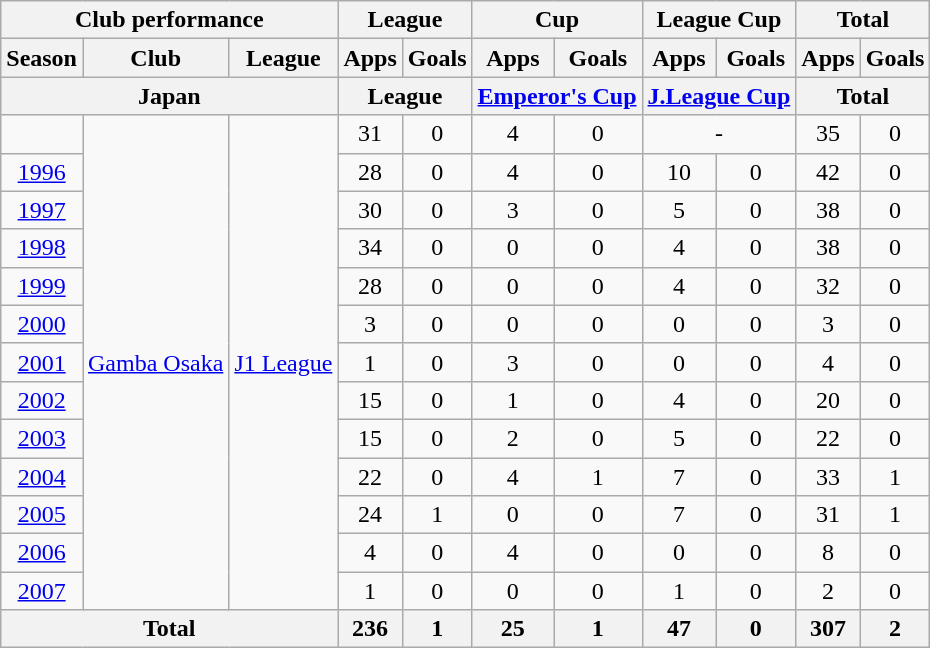<table class="wikitable" style="text-align:center;">
<tr>
<th colspan=3>Club performance</th>
<th colspan=2>League</th>
<th colspan=2>Cup</th>
<th colspan=2>League Cup</th>
<th colspan=2>Total</th>
</tr>
<tr>
<th>Season</th>
<th>Club</th>
<th>League</th>
<th>Apps</th>
<th>Goals</th>
<th>Apps</th>
<th>Goals</th>
<th>Apps</th>
<th>Goals</th>
<th>Apps</th>
<th>Goals</th>
</tr>
<tr>
<th colspan=3>Japan</th>
<th colspan=2>League</th>
<th colspan=2><a href='#'>Emperor's Cup</a></th>
<th colspan=2><a href='#'>J.League Cup</a></th>
<th colspan=2>Total</th>
</tr>
<tr>
<td></td>
<td rowspan="13"><a href='#'>Gamba Osaka</a></td>
<td rowspan="13"><a href='#'>J1 League</a></td>
<td>31</td>
<td>0</td>
<td>4</td>
<td>0</td>
<td colspan="2">-</td>
<td>35</td>
<td>0</td>
</tr>
<tr>
<td><a href='#'>1996</a></td>
<td>28</td>
<td>0</td>
<td>4</td>
<td>0</td>
<td>10</td>
<td>0</td>
<td>42</td>
<td>0</td>
</tr>
<tr>
<td><a href='#'>1997</a></td>
<td>30</td>
<td>0</td>
<td>3</td>
<td>0</td>
<td>5</td>
<td>0</td>
<td>38</td>
<td>0</td>
</tr>
<tr>
<td><a href='#'>1998</a></td>
<td>34</td>
<td>0</td>
<td>0</td>
<td>0</td>
<td>4</td>
<td>0</td>
<td>38</td>
<td>0</td>
</tr>
<tr>
<td><a href='#'>1999</a></td>
<td>28</td>
<td>0</td>
<td>0</td>
<td>0</td>
<td>4</td>
<td>0</td>
<td>32</td>
<td>0</td>
</tr>
<tr>
<td><a href='#'>2000</a></td>
<td>3</td>
<td>0</td>
<td>0</td>
<td>0</td>
<td>0</td>
<td>0</td>
<td>3</td>
<td>0</td>
</tr>
<tr>
<td><a href='#'>2001</a></td>
<td>1</td>
<td>0</td>
<td>3</td>
<td>0</td>
<td>0</td>
<td>0</td>
<td>4</td>
<td>0</td>
</tr>
<tr>
<td><a href='#'>2002</a></td>
<td>15</td>
<td>0</td>
<td>1</td>
<td>0</td>
<td>4</td>
<td>0</td>
<td>20</td>
<td>0</td>
</tr>
<tr>
<td><a href='#'>2003</a></td>
<td>15</td>
<td>0</td>
<td>2</td>
<td>0</td>
<td>5</td>
<td>0</td>
<td>22</td>
<td>0</td>
</tr>
<tr>
<td><a href='#'>2004</a></td>
<td>22</td>
<td>0</td>
<td>4</td>
<td>1</td>
<td>7</td>
<td>0</td>
<td>33</td>
<td>1</td>
</tr>
<tr>
<td><a href='#'>2005</a></td>
<td>24</td>
<td>1</td>
<td>0</td>
<td>0</td>
<td>7</td>
<td>0</td>
<td>31</td>
<td>1</td>
</tr>
<tr>
<td><a href='#'>2006</a></td>
<td>4</td>
<td>0</td>
<td>4</td>
<td>0</td>
<td>0</td>
<td>0</td>
<td>8</td>
<td>0</td>
</tr>
<tr>
<td><a href='#'>2007</a></td>
<td>1</td>
<td>0</td>
<td>0</td>
<td>0</td>
<td>1</td>
<td>0</td>
<td>2</td>
<td>0</td>
</tr>
<tr>
<th colspan=3>Total</th>
<th>236</th>
<th>1</th>
<th>25</th>
<th>1</th>
<th>47</th>
<th>0</th>
<th>307</th>
<th>2</th>
</tr>
</table>
